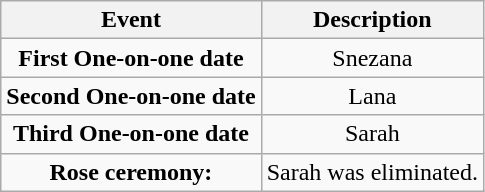<table class="wikitable sortable" style="text-align:center;">
<tr>
<th>Event</th>
<th>Description</th>
</tr>
<tr>
<td><strong>First One-on-one date</strong></td>
<td>Snezana</td>
</tr>
<tr>
<td><strong>Second One-on-one date</strong></td>
<td>Lana</td>
</tr>
<tr>
<td><strong>Third One-on-one date</strong></td>
<td>Sarah</td>
</tr>
<tr>
<td><strong>Rose ceremony:</strong></td>
<td>Sarah was eliminated.</td>
</tr>
</table>
